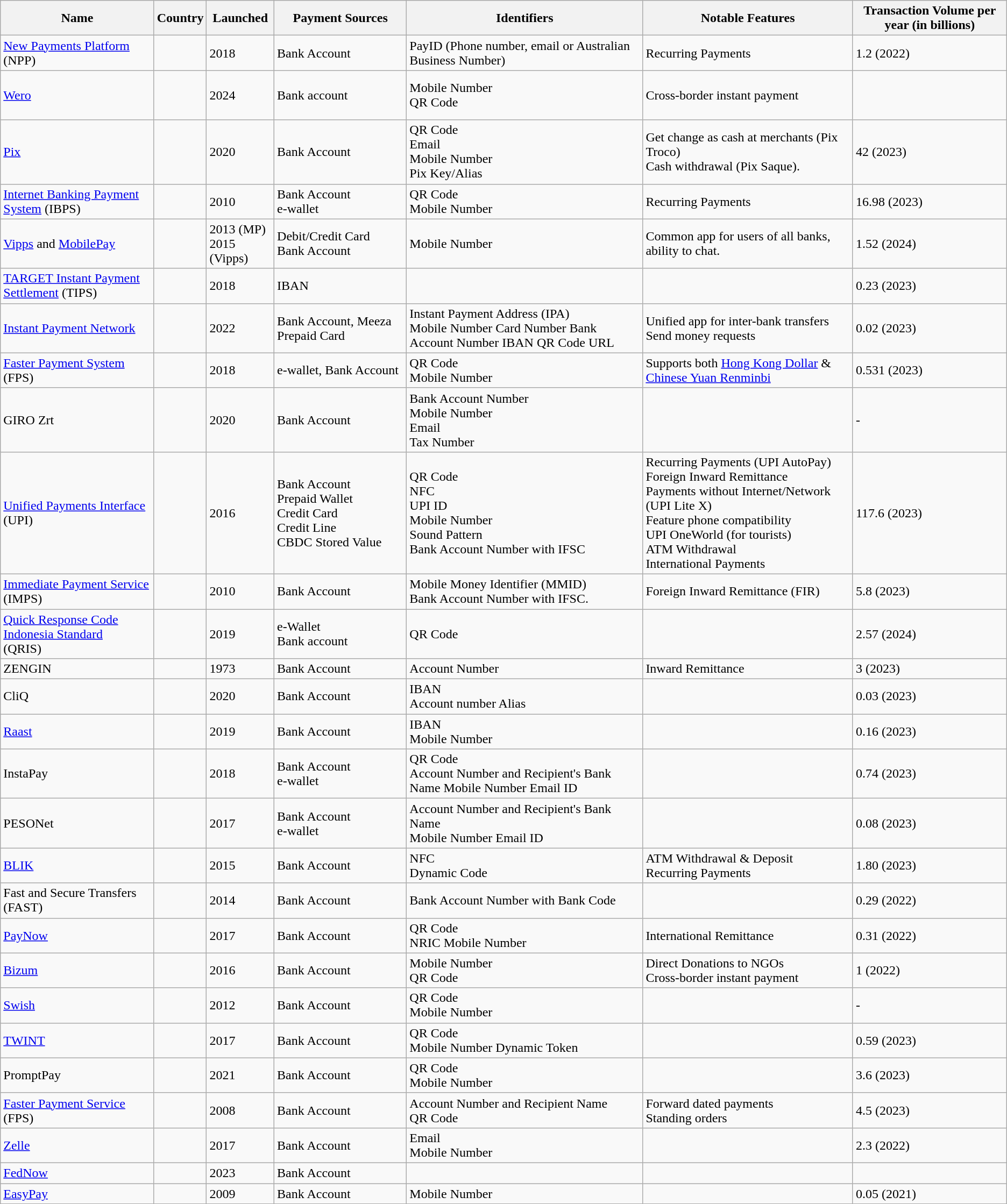<table class="wikitable sortable">
<tr>
<th>Name</th>
<th>Country</th>
<th>Launched</th>
<th>Payment Sources</th>
<th>Identifiers</th>
<th>Notable Features</th>
<th>Transaction Volume per year (in billions)</th>
</tr>
<tr>
<td><a href='#'>New Payments Platform</a> (NPP)</td>
<td></td>
<td>2018</td>
<td>Bank Account</td>
<td>PayID (Phone number, email or Australian Business Number)</td>
<td>Recurring Payments</td>
<td>1.2 (2022)</td>
</tr>
<tr>
<td><a href='#'>Wero</a></td>
<td><br><br><br>
</td>
<td>2024</td>
<td>Bank account</td>
<td>Mobile Number<br>QR Code</td>
<td>Cross-border instant payment</td>
<td></td>
</tr>
<tr>
<td><a href='#'>Pix</a></td>
<td></td>
<td>2020</td>
<td>Bank Account</td>
<td>QR Code<br>Email<br>Mobile Number<br>Pix Key/Alias</td>
<td>Get change as cash at merchants (Pix Troco)<br>Cash withdrawal (Pix Saque).</td>
<td>42 (2023)</td>
</tr>
<tr>
<td><a href='#'>Internet Banking Payment System</a> (IBPS)</td>
<td></td>
<td>2010</td>
<td>Bank Account<br>e-wallet</td>
<td>QR Code<br>Mobile Number</td>
<td>Recurring Payments</td>
<td>16.98 (2023)</td>
</tr>
<tr>
<td><a href='#'>Vipps</a> and <a href='#'>MobilePay</a></td>
<td></td>
<td>2013 (MP)<br>2015 (Vipps)</td>
<td>Debit/Credit Card<br>Bank Account</td>
<td>Mobile Number</td>
<td>Common app for users of all banks, ability to chat.</td>
<td>1.52 (2024)</td>
</tr>
<tr>
<td><a href='#'>TARGET Instant Payment Settlement</a> (TIPS)</td>
<td></td>
<td>2018</td>
<td>IBAN</td>
<td></td>
<td></td>
<td>0.23 (2023)</td>
</tr>
<tr>
<td><a href='#'>Instant Payment Network</a></td>
<td></td>
<td>2022</td>
<td>Bank Account, Meeza Prepaid Card</td>
<td>Instant Payment Address (IPA)<br>Mobile Number
Card Number
Bank Account Number
IBAN
QR Code
URL</td>
<td>Unified app for inter-bank transfers<br>Send money requests</td>
<td>0.02 (2023)</td>
</tr>
<tr>
<td><a href='#'>Faster Payment System</a> (FPS)</td>
<td></td>
<td>2018</td>
<td>e-wallet, Bank Account</td>
<td>QR Code<br>Mobile Number</td>
<td>Supports both <a href='#'>Hong Kong Dollar</a> & <a href='#'>Chinese Yuan Renminbi</a></td>
<td>0.531 (2023)</td>
</tr>
<tr>
<td>GIRO Zrt</td>
<td></td>
<td>2020</td>
<td>Bank Account</td>
<td>Bank Account Number<br>Mobile Number<br>Email<br>Tax Number</td>
<td></td>
<td>-</td>
</tr>
<tr>
<td><a href='#'>Unified Payments Interface</a> (UPI)</td>
<td></td>
<td>2016</td>
<td>Bank Account<br>Prepaid Wallet<br>Credit Card<br>Credit Line<br>CBDC Stored Value</td>
<td>QR Code<br>NFC<br>UPI ID<br>Mobile Number<br>Sound Pattern<br>Bank Account Number with IFSC</td>
<td>Recurring Payments (UPI AutoPay)<br>Foreign Inward Remittance<br>Payments without Internet/Network (UPI Lite X)<br>Feature phone compatibility<br>UPI OneWorld (for tourists)<br>ATM Withdrawal<br>International Payments</td>
<td>117.6 (2023)</td>
</tr>
<tr>
<td><a href='#'>Immediate Payment Service</a> (IMPS)</td>
<td></td>
<td>2010</td>
<td>Bank Account</td>
<td>Mobile Money Identifier (MMID)<br>Bank Account Number with IFSC.</td>
<td>Foreign Inward Remittance (FIR)</td>
<td>5.8 (2023)</td>
</tr>
<tr>
<td><a href='#'>Quick Response Code Indonesia Standard</a><br>(QRIS)</td>
<td></td>
<td>2019</td>
<td>e-Wallet<br>Bank account</td>
<td>QR Code</td>
<td></td>
<td>2.57 (2024)</td>
</tr>
<tr>
<td>ZENGIN</td>
<td></td>
<td>1973</td>
<td>Bank Account</td>
<td>Account Number</td>
<td>Inward Remittance</td>
<td>3 (2023)</td>
</tr>
<tr>
<td>CliQ</td>
<td></td>
<td>2020</td>
<td>Bank Account</td>
<td>IBAN<br>Account number
Alias</td>
<td></td>
<td>0.03 (2023)</td>
</tr>
<tr>
<td><a href='#'>Raast</a></td>
<td></td>
<td>2019</td>
<td>Bank Account</td>
<td>IBAN<br>Mobile Number</td>
<td></td>
<td>0.16 (2023)</td>
</tr>
<tr>
<td>InstaPay</td>
<td></td>
<td>2018</td>
<td>Bank Account<br>e-wallet</td>
<td>QR Code<br>Account Number and Recipient's Bank Name 
Mobile Number
Email ID</td>
<td></td>
<td>0.74 (2023)</td>
</tr>
<tr>
<td>PESONet</td>
<td></td>
<td>2017</td>
<td>Bank Account<br>e-wallet</td>
<td>Account Number and Recipient's Bank Name<br>Mobile Number
Email ID</td>
<td></td>
<td>0.08 (2023)</td>
</tr>
<tr>
<td><a href='#'>BLIK</a></td>
<td></td>
<td>2015</td>
<td>Bank Account</td>
<td>NFC<br>Dynamic Code</td>
<td>ATM Withdrawal & Deposit<br>Recurring Payments</td>
<td>1.80 (2023)</td>
</tr>
<tr>
<td>Fast and Secure Transfers (FAST)</td>
<td></td>
<td>2014</td>
<td>Bank Account</td>
<td>Bank Account Number with Bank Code</td>
<td></td>
<td>0.29 (2022)</td>
</tr>
<tr>
<td><a href='#'>PayNow</a></td>
<td></td>
<td>2017</td>
<td>Bank Account</td>
<td>QR Code<br>NRIC
Mobile Number</td>
<td>International Remittance</td>
<td>0.31 (2022)</td>
</tr>
<tr>
<td><a href='#'>Bizum</a></td>
<td><br></td>
<td>2016</td>
<td>Bank Account</td>
<td>Mobile Number<br>QR Code</td>
<td>Direct Donations to NGOs<br>Cross-border instant payment</td>
<td>1 (2022)</td>
</tr>
<tr>
<td><a href='#'>Swish</a></td>
<td></td>
<td>2012</td>
<td>Bank Account</td>
<td>QR Code<br>Mobile Number</td>
<td></td>
<td>-</td>
</tr>
<tr>
<td><a href='#'>TWINT</a></td>
<td></td>
<td>2017</td>
<td>Bank Account</td>
<td>QR Code<br>Mobile Number
Dynamic Token</td>
<td></td>
<td>0.59 (2023)</td>
</tr>
<tr>
<td>PromptPay</td>
<td></td>
<td>2021</td>
<td>Bank Account</td>
<td>QR Code<br>Mobile Number</td>
<td></td>
<td>3.6 (2023)</td>
</tr>
<tr>
<td><a href='#'>Faster Payment Service</a> (FPS)</td>
<td></td>
<td>2008</td>
<td>Bank Account</td>
<td>Account Number and Recipient Name<br>QR Code</td>
<td>Forward dated payments<br>Standing orders</td>
<td>4.5 (2023)</td>
</tr>
<tr>
<td><a href='#'>Zelle</a></td>
<td></td>
<td>2017</td>
<td>Bank Account</td>
<td>Email<br>Mobile Number</td>
<td></td>
<td>2.3 (2022)</td>
</tr>
<tr>
<td><a href='#'>FedNow</a></td>
<td></td>
<td>2023</td>
<td>Bank Account</td>
<td></td>
<td></td>
</tr>
<tr>
<td><a href='#'>EasyPay</a></td>
<td></td>
<td>2009</td>
<td>Bank Account</td>
<td>Mobile Number</td>
<td></td>
<td>0.05 (2021)</td>
</tr>
</table>
